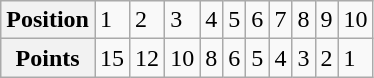<table class="wikitable">
<tr>
<th>Position</th>
<td>1</td>
<td>2</td>
<td>3</td>
<td>4</td>
<td>5</td>
<td>6</td>
<td>7</td>
<td>8</td>
<td>9</td>
<td>10</td>
</tr>
<tr>
<th>Points</th>
<td>15</td>
<td>12</td>
<td>10</td>
<td>8</td>
<td>6</td>
<td>5</td>
<td>4</td>
<td>3</td>
<td>2</td>
<td>1</td>
</tr>
</table>
